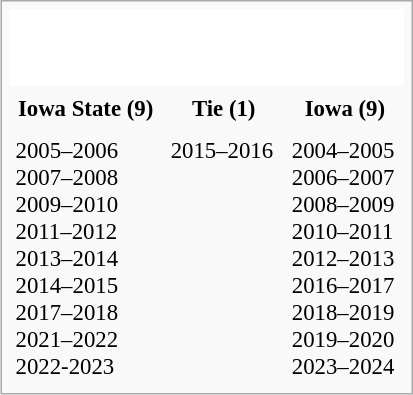<table class="infobox" cellpadding="4" width="275" style="font-size: 95%;">
<tr>
<td class="toccolours" align="center" colspan="3" style="background-color: white;"><br><table style="background-color: white; padding: 0.5em;">
<tr>
<td align=center style="vertical-align: middle; border: 0;"></td>
</tr>
<tr>
<td align=center style="vertical-align: middle; border: 0;"></td>
</tr>
</table>
</td>
</tr>
<tr>
<th>Iowa State (9)</th>
<th>Tie (1)</th>
<th>Iowa (9)</th>
</tr>
<tr>
<td valign="top">2005–2006<br>2007–2008<br>2009–2010<br>2011–2012<br>2013–2014<br>2014–2015<br>2017–2018<br>2021–2022<br>2022-2023</td>
<td valign="top">2015–2016</td>
<td valign="top">2004–2005<br>2006–2007<br>2008–2009<br>2010–2011<br>2012–2013 <br>2016–2017 <br>2018–2019 <br>2019–2020 <br>2023–2024</td>
</tr>
</table>
